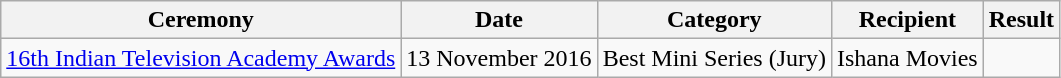<table class="wikitable">
<tr>
<th>Ceremony</th>
<th>Date</th>
<th>Category</th>
<th>Recipient</th>
<th>Result</th>
</tr>
<tr>
<td><a href='#'>16th Indian Television Academy Awards</a></td>
<td>13 November 2016</td>
<td>Best Mini Series (Jury)</td>
<td>Ishana Movies</td>
<td></td>
</tr>
</table>
